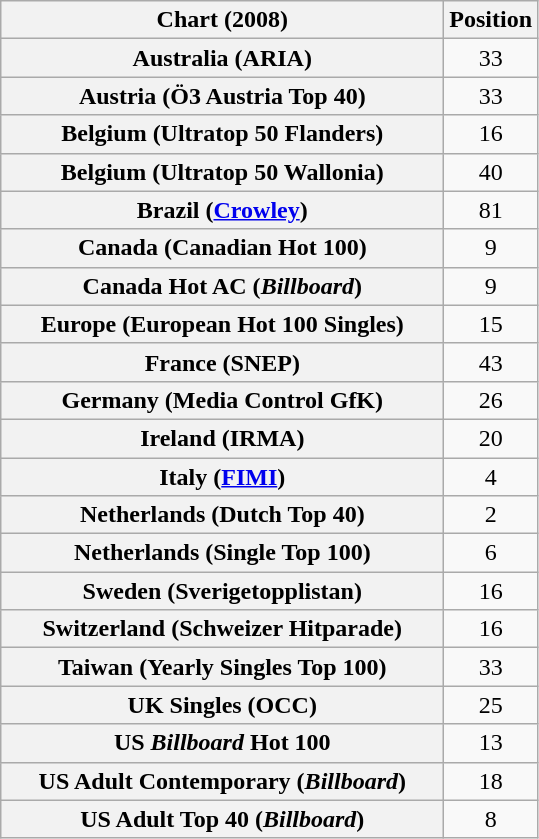<table class="wikitable sortable plainrowheaders" style="text-align:center">
<tr>
<th scope="col" style="width:18em;">Chart (2008)</th>
<th scope="col">Position</th>
</tr>
<tr>
<th scope="row">Australia (ARIA)</th>
<td>33</td>
</tr>
<tr>
<th scope="row">Austria (Ö3 Austria Top 40)</th>
<td>33</td>
</tr>
<tr>
<th scope="row">Belgium (Ultratop 50 Flanders)</th>
<td>16</td>
</tr>
<tr>
<th scope="row">Belgium (Ultratop 50 Wallonia)</th>
<td>40</td>
</tr>
<tr>
<th scope="row">Brazil (<a href='#'>Crowley</a>)</th>
<td>81</td>
</tr>
<tr>
<th scope="row">Canada (Canadian Hot 100)</th>
<td>9</td>
</tr>
<tr>
<th scope="row">Canada Hot AC (<em>Billboard</em>)</th>
<td>9</td>
</tr>
<tr>
<th scope="row">Europe (European Hot 100 Singles)</th>
<td>15</td>
</tr>
<tr>
<th scope="row">France (SNEP)</th>
<td>43</td>
</tr>
<tr>
<th scope="row">Germany (Media Control GfK)</th>
<td>26</td>
</tr>
<tr>
<th scope="row">Ireland (IRMA)</th>
<td>20</td>
</tr>
<tr>
<th scope="row">Italy (<a href='#'>FIMI</a>)</th>
<td style="text-align:center">4</td>
</tr>
<tr>
<th scope="row">Netherlands (Dutch Top 40)</th>
<td>2</td>
</tr>
<tr>
<th scope="row">Netherlands (Single Top 100)</th>
<td>6</td>
</tr>
<tr>
<th scope="row">Sweden (Sverigetopplistan)</th>
<td>16</td>
</tr>
<tr>
<th scope="row">Switzerland (Schweizer Hitparade)</th>
<td>16</td>
</tr>
<tr>
<th scope="row">Taiwan (Yearly Singles Top 100)</th>
<td>33</td>
</tr>
<tr>
<th scope="row">UK Singles (OCC)</th>
<td>25</td>
</tr>
<tr>
<th scope="row">US <em>Billboard</em> Hot 100</th>
<td>13</td>
</tr>
<tr>
<th scope="row">US Adult Contemporary (<em>Billboard</em>)</th>
<td>18</td>
</tr>
<tr>
<th scope="row">US Adult Top 40 (<em>Billboard</em>)</th>
<td>8</td>
</tr>
</table>
